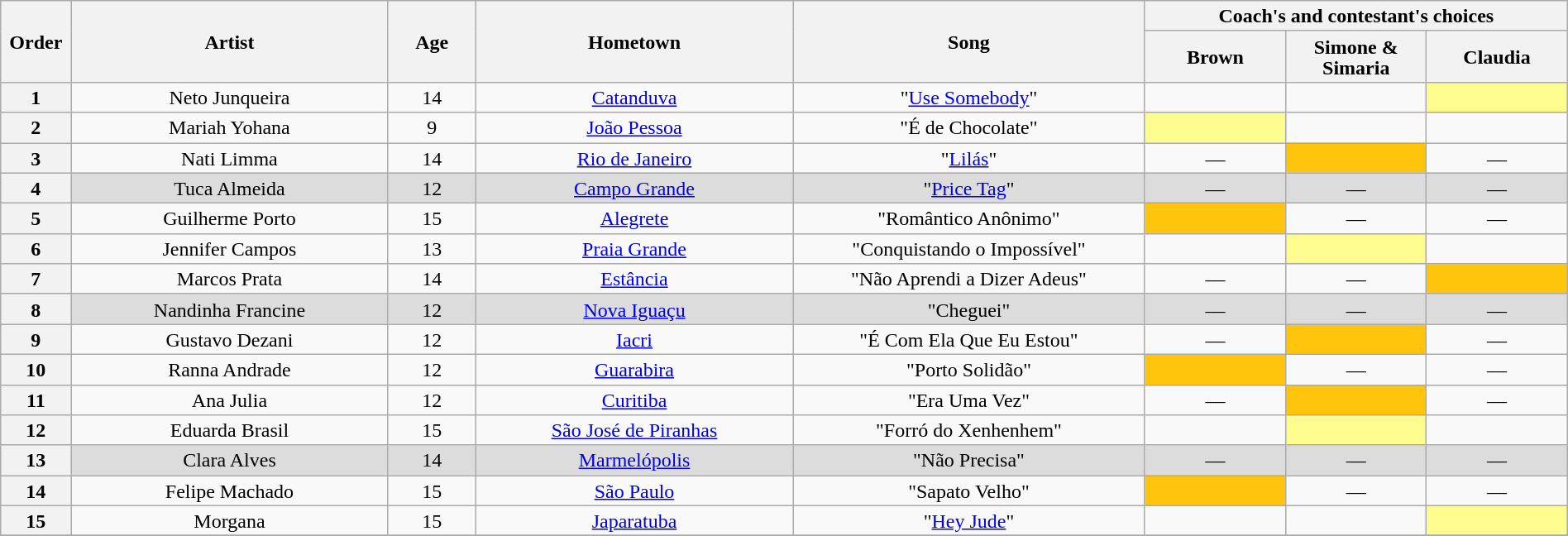<table class="wikitable" style="text-align:center; line-height:17px; width:100%;">
<tr>
<th scope="col" rowspan=2 width="04%">Order</th>
<th scope="col" rowspan=2 width="18%">Artist</th>
<th scope="col" rowspan=2 width="05%">Age</th>
<th scope="col" rowspan=2 width="18%">Hometown</th>
<th scope="col" rowspan=2 width="20%">Song</th>
<th scope="col" colspan=3 width="24%">Coach's and contestant's choices</th>
</tr>
<tr>
<th width="08%">Brown</th>
<th width="08%">Simone & Simaria</th>
<th width="08%">Claudia</th>
</tr>
<tr>
<th>1</th>
<td>Neto Junqueira</td>
<td>14</td>
<td><a href='#'>Catanduva</a></td>
<td>"<a href='#'>Use Somebody</a>"</td>
<td><strong></strong></td>
<td><strong></strong></td>
<td bgcolor=FDFC8F><strong></strong></td>
</tr>
<tr>
<th>2</th>
<td>Mariah Yohana</td>
<td>9</td>
<td><a href='#'>João Pessoa</a></td>
<td>"É de Chocolate"</td>
<td bgcolor=FDFC8F><strong></strong></td>
<td><strong></strong></td>
<td><strong></strong></td>
</tr>
<tr>
<th>3</th>
<td>Nati Limma</td>
<td>14</td>
<td><a href='#'>Rio de Janeiro</a></td>
<td>"<a href='#'>Lilás</a>"</td>
<td>—</td>
<td bgcolor=FFC40C><strong></strong></td>
<td>—</td>
</tr>
<tr bgcolor=DCDCDC>
<th>4</th>
<td>Tuca Almeida</td>
<td>12</td>
<td><a href='#'>Campo Grande</a></td>
<td>"<a href='#'>Price Tag</a>"</td>
<td>—</td>
<td>—</td>
<td>—</td>
</tr>
<tr>
<th>5</th>
<td>Guilherme Porto</td>
<td>15</td>
<td><a href='#'>Alegrete</a></td>
<td>"Romântico Anônimo"</td>
<td bgcolor=FFC40C><strong></strong></td>
<td>—</td>
<td>—</td>
</tr>
<tr>
<th>6</th>
<td>Jennifer Campos</td>
<td>13</td>
<td><a href='#'>Praia Grande</a></td>
<td>"Conquistando o Impossível"</td>
<td><strong></strong></td>
<td bgcolor=FDFC8F><strong></strong></td>
<td><strong></strong></td>
</tr>
<tr>
<th>7</th>
<td>Marcos Prata</td>
<td>14</td>
<td><a href='#'>Estância</a></td>
<td>"Não Aprendi a Dizer Adeus"</td>
<td>—</td>
<td>—</td>
<td bgcolor=FFC40C><strong></strong></td>
</tr>
<tr bgcolor=DCDCDC>
<th>8</th>
<td>Nandinha Francine</td>
<td>12</td>
<td><a href='#'>Nova Iguaçu</a></td>
<td>"Cheguei"</td>
<td>—</td>
<td>—</td>
<td>—</td>
</tr>
<tr>
<th>9</th>
<td>Gustavo Dezani</td>
<td>12</td>
<td><a href='#'>Iacri</a></td>
<td>"É Com Ela Que Eu Estou"</td>
<td>—</td>
<td bgcolor=FFC40C><strong></strong></td>
<td>—</td>
</tr>
<tr>
<th>10</th>
<td>Ranna Andrade</td>
<td>12</td>
<td><a href='#'>Guarabira</a></td>
<td>"Porto Solidão"</td>
<td bgcolor=FFC40C><strong></strong></td>
<td>—</td>
<td>—</td>
</tr>
<tr>
<th>11</th>
<td>Ana Julia</td>
<td>12</td>
<td><a href='#'>Curitiba</a></td>
<td>"Era Uma Vez"</td>
<td>—</td>
<td bgcolor=FFC40C><strong></strong></td>
<td>—</td>
</tr>
<tr>
<th>12</th>
<td>Eduarda Brasil</td>
<td>15</td>
<td><a href='#'>São José de Piranhas</a></td>
<td>"Forró do Xenhenhem"</td>
<td><strong></strong></td>
<td bgcolor=FDFC8F><strong></strong></td>
<td><strong></strong></td>
</tr>
<tr bgcolor=DCDCDC>
<th>13</th>
<td>Clara Alves</td>
<td>14</td>
<td><a href='#'>Marmelópolis</a></td>
<td>"Não Precisa"</td>
<td>—</td>
<td>—</td>
<td>—</td>
</tr>
<tr>
<th>14</th>
<td>Felipe Machado</td>
<td>15</td>
<td><a href='#'>São Paulo</a></td>
<td>"Sapato Velho"</td>
<td bgcolor=FFC40C><strong></strong></td>
<td>—</td>
<td>—</td>
</tr>
<tr>
<th>15</th>
<td>Morgana</td>
<td>15</td>
<td><a href='#'>Japaratuba</a></td>
<td>"<a href='#'>Hey Jude</a>"</td>
<td><strong></strong></td>
<td><strong></strong></td>
<td bgcolor=FDFC8F><strong></strong></td>
</tr>
<tr>
</tr>
</table>
